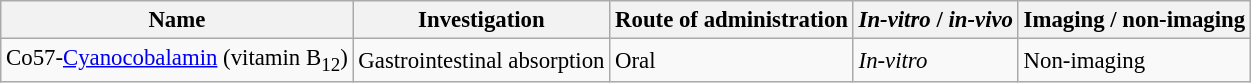<table class="wikitable" style="font-size:95%">
<tr>
<th>Name</th>
<th>Investigation</th>
<th>Route of administration</th>
<th><em>In-vitro</em> / <em>in-vivo</em></th>
<th>Imaging / non-imaging</th>
</tr>
<tr>
<td>Co57-<a href='#'>Cyanocobalamin</a> (vitamin B<sub>12</sub>)</td>
<td>Gastrointestinal absorption</td>
<td>Oral</td>
<td><em>In-vitro</em></td>
<td>Non-imaging</td>
</tr>
</table>
